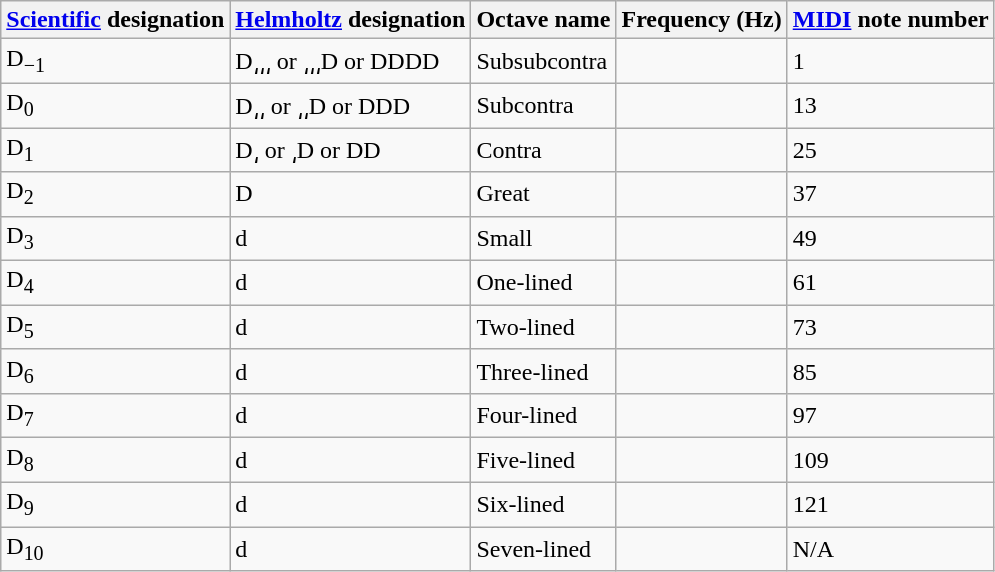<table class="wikitable">
<tr>
<th><a href='#'>Scientific</a> designation</th>
<th><a href='#'>Helmholtz</a> designation</th>
<th>Octave name</th>
<th>Frequency (Hz)</th>
<th><a href='#'>MIDI</a> note  number</th>
</tr>
<tr>
<td>D<sub>−1</sub></td>
<td>D͵͵͵ or ͵͵͵D  or DDDD</td>
<td>Subsubcontra</td>
<td align="right"></td>
<td>1</td>
</tr>
<tr>
<td>D<sub>0</sub></td>
<td>D͵͵ or ͵͵D or DDD</td>
<td>Subcontra</td>
<td align="right"></td>
<td>13</td>
</tr>
<tr>
<td>D<sub>1</sub></td>
<td>D͵ or ͵D or DD</td>
<td>Contra</td>
<td align="right"></td>
<td>25</td>
</tr>
<tr>
<td>D<sub>2</sub></td>
<td>D</td>
<td>Great</td>
<td align="right"></td>
<td>37</td>
</tr>
<tr>
<td>D<sub>3</sub></td>
<td>d</td>
<td>Small</td>
<td align="right"></td>
<td>49</td>
</tr>
<tr>
<td>D<sub>4</sub></td>
<td>d</td>
<td>One-lined</td>
<td align="right"></td>
<td>61</td>
</tr>
<tr>
<td>D<sub>5</sub></td>
<td>d</td>
<td>Two-lined</td>
<td align="right"></td>
<td>73</td>
</tr>
<tr>
<td>D<sub>6</sub></td>
<td>d</td>
<td>Three-lined</td>
<td align="right"></td>
<td>85</td>
</tr>
<tr>
<td>D<sub>7</sub></td>
<td>d</td>
<td>Four-lined</td>
<td align="right"></td>
<td>97</td>
</tr>
<tr>
<td>D<sub>8</sub></td>
<td>d</td>
<td>Five-lined</td>
<td align="right"></td>
<td>109</td>
</tr>
<tr>
<td>D<sub>9</sub></td>
<td>d</td>
<td>Six-lined</td>
<td align="right"></td>
<td>121</td>
</tr>
<tr>
<td>D<sub>10</sub></td>
<td>d</td>
<td>Seven-lined</td>
<td align="right"></td>
<td>N/A</td>
</tr>
</table>
